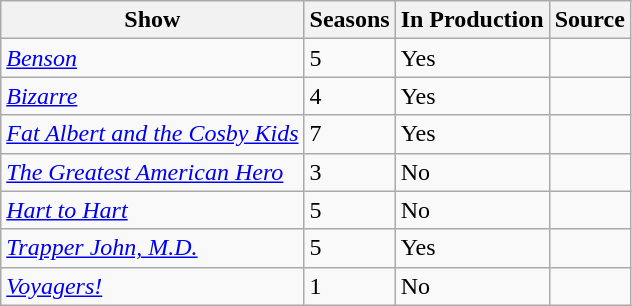<table class="wikitable">
<tr ">
<th>Show</th>
<th>Seasons</th>
<th>In Production</th>
<th>Source</th>
</tr>
<tr>
<td><em><a href='#'>Benson</a></em></td>
<td>5</td>
<td rowspan="1">Yes</td>
<td></td>
</tr>
<tr>
<td><em><a href='#'>Bizarre</a></em></td>
<td>4</td>
<td rowspan="1">Yes</td>
<td></td>
</tr>
<tr>
<td><em><a href='#'>Fat Albert and the Cosby Kids</a></em></td>
<td>7</td>
<td rowspan="1">Yes</td>
<td></td>
</tr>
<tr>
<td><em><a href='#'>The Greatest American Hero</a></em></td>
<td>3</td>
<td rowspan="1">No</td>
<td></td>
</tr>
<tr>
<td><em><a href='#'>Hart to Hart</a></em></td>
<td>5</td>
<td rowspan="1">No</td>
<td></td>
</tr>
<tr>
<td><em><a href='#'>Trapper John, M.D.</a></em></td>
<td>5</td>
<td rowspan="1">Yes</td>
<td></td>
</tr>
<tr>
<td><em><a href='#'>Voyagers!</a></em></td>
<td>1</td>
<td rowspan="1">No</td>
<td></td>
</tr>
</table>
